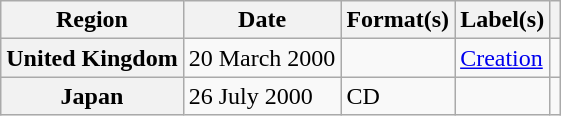<table class="wikitable plainrowheaders">
<tr>
<th scope="col">Region</th>
<th scope="col">Date</th>
<th scope="col">Format(s)</th>
<th scope="col">Label(s)</th>
<th scope="col"></th>
</tr>
<tr>
<th scope="row">United Kingdom</th>
<td>20 March 2000</td>
<td></td>
<td><a href='#'>Creation</a></td>
<td></td>
</tr>
<tr>
<th scope="row">Japan</th>
<td>26 July 2000</td>
<td>CD</td>
<td></td>
<td></td>
</tr>
</table>
